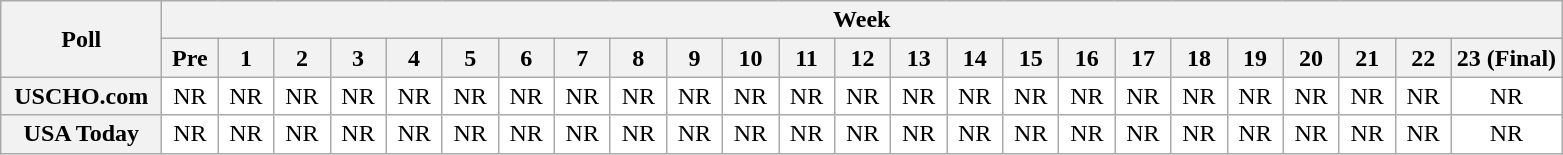<table class="wikitable" style="white-space:nowrap;">
<tr>
<th scope="col" width="100" rowspan="2">Poll</th>
<th colspan="25">Week</th>
</tr>
<tr>
<th scope="col" width="30">Pre</th>
<th scope="col" width="30">1</th>
<th scope="col" width="30">2</th>
<th scope="col" width="30">3</th>
<th scope="col" width="30">4</th>
<th scope="col" width="30">5</th>
<th scope="col" width="30">6</th>
<th scope="col" width="30">7</th>
<th scope="col" width="30">8</th>
<th scope="col" width="30">9</th>
<th scope="col" width="30">10</th>
<th scope="col" width="30">11</th>
<th scope="col" width="30">12</th>
<th scope="col" width="30">13</th>
<th scope="col" width="30">14</th>
<th scope="col" width="30">15</th>
<th scope="col" width="30">16</th>
<th scope="col" width="30">17</th>
<th scope="col" width="30">18</th>
<th scope="col" width="30">19</th>
<th scope="col" width="30">20</th>
<th scope="col" width="30">21</th>
<th scope="col" width="30">22</th>
<th scope="col" width="30">23 (Final)</th>
</tr>
<tr style="text-align:center;">
<th>USCHO.com</th>
<td bgcolor=FFFFFF>NR</td>
<td bgcolor=FFFFFF>NR</td>
<td bgcolor=FFFFFF>NR</td>
<td bgcolor=FFFFFF>NR</td>
<td bgcolor=FFFFFF>NR</td>
<td bgcolor=FFFFFF>NR</td>
<td bgcolor=FFFFFF>NR</td>
<td bgcolor=FFFFFF>NR</td>
<td bgcolor=FFFFFF>NR</td>
<td bgcolor=FFFFFF>NR</td>
<td bgcolor=FFFFFF>NR</td>
<td bgcolor=FFFFFF>NR</td>
<td bgcolor=FFFFFF>NR</td>
<td bgcolor=FFFFFF>NR</td>
<td bgcolor=FFFFFF>NR</td>
<td bgcolor=FFFFFF>NR</td>
<td bgcolor=FFFFFF>NR</td>
<td bgcolor=FFFFFF>NR</td>
<td bgcolor=FFFFFF>NR</td>
<td bgcolor=FFFFFF>NR</td>
<td bgcolor=FFFFFF>NR</td>
<td bgcolor=FFFFFF>NR</td>
<td bgcolor=FFFFFF>NR</td>
<td bgcolor=FFFFFF>NR</td>
</tr>
<tr style="text-align:center;">
<th>USA Today</th>
<td bgcolor=FFFFFF>NR</td>
<td bgcolor=FFFFFF>NR</td>
<td bgcolor=FFFFFF>NR</td>
<td bgcolor=FFFFFF>NR</td>
<td bgcolor=FFFFFF>NR</td>
<td bgcolor=FFFFFF>NR</td>
<td bgcolor=FFFFFF>NR</td>
<td bgcolor=FFFFFF>NR</td>
<td bgcolor=FFFFFF>NR</td>
<td bgcolor=FFFFFF>NR</td>
<td bgcolor=FFFFFF>NR</td>
<td bgcolor=FFFFFF>NR</td>
<td bgcolor=FFFFFF>NR</td>
<td bgcolor=FFFFFF>NR</td>
<td bgcolor=FFFFFF>NR</td>
<td bgcolor=FFFFFF>NR</td>
<td bgcolor=FFFFFF>NR</td>
<td bgcolor=FFFFFF>NR</td>
<td bgcolor=FFFFFF>NR</td>
<td bgcolor=FFFFFF>NR</td>
<td bgcolor=FFFFFF>NR</td>
<td bgcolor=FFFFFF>NR</td>
<td bgcolor=FFFFFF>NR</td>
<td bgcolor=FFFFFF>NR</td>
</tr>
</table>
